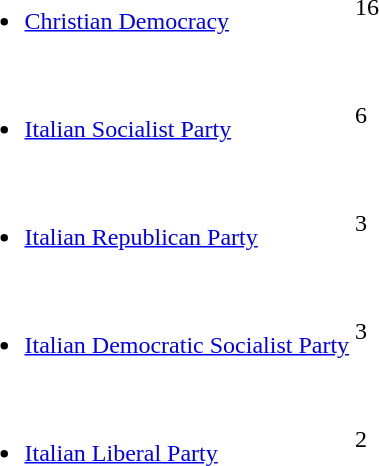<table>
<tr>
<td><br><ul><li><a href='#'>Christian Democracy</a></li></ul></td>
<td><div>16</div></td>
</tr>
<tr>
<td><br><ul><li><a href='#'>Italian Socialist Party</a></li></ul></td>
<td><div>6</div></td>
</tr>
<tr>
<td><br><ul><li><a href='#'>Italian Republican Party</a></li></ul></td>
<td><div>3</div></td>
</tr>
<tr>
<td><br><ul><li><a href='#'>Italian Democratic Socialist Party</a></li></ul></td>
<td><div>3</div></td>
</tr>
<tr>
<td><br><ul><li><a href='#'>Italian Liberal Party</a></li></ul></td>
<td><div>2</div></td>
</tr>
</table>
